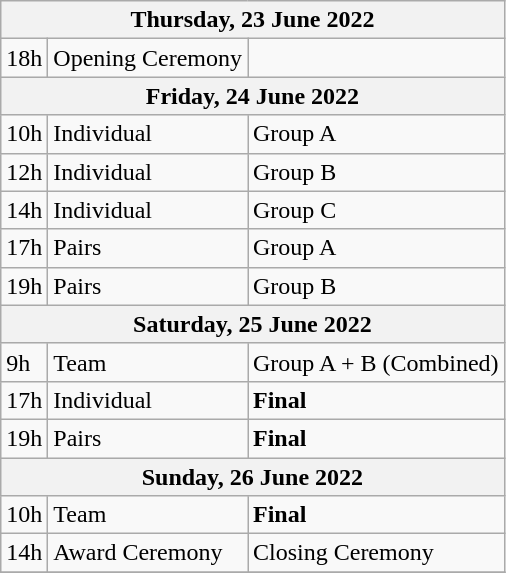<table class="wikitable">
<tr>
<th colspan="3">Thursday, 23 June 2022</th>
</tr>
<tr>
<td>18h</td>
<td>Opening Ceremony</td>
</tr>
<tr>
<th colspan="3">Friday, 24 June 2022</th>
</tr>
<tr>
<td>10h</td>
<td>Individual</td>
<td>Group A</td>
</tr>
<tr>
<td>12h</td>
<td>Individual</td>
<td>Group B</td>
</tr>
<tr>
<td>14h</td>
<td>Individual</td>
<td>Group C</td>
</tr>
<tr>
<td>17h</td>
<td>Pairs</td>
<td>Group A</td>
</tr>
<tr>
<td>19h</td>
<td>Pairs</td>
<td>Group B</td>
</tr>
<tr>
<th colspan="3">Saturday, 25 June 2022</th>
</tr>
<tr>
<td>9h</td>
<td>Team</td>
<td>Group A + B (Combined)</td>
</tr>
<tr>
<td>17h</td>
<td>Individual</td>
<td><strong>Final</strong></td>
</tr>
<tr>
<td>19h</td>
<td>Pairs</td>
<td><strong>Final</strong></td>
</tr>
<tr>
<th colspan="3">Sunday, 26 June 2022</th>
</tr>
<tr>
<td>10h</td>
<td>Team</td>
<td><strong>Final</strong></td>
</tr>
<tr>
<td>14h</td>
<td>Award Ceremony</td>
<td>Closing Ceremony</td>
</tr>
<tr>
</tr>
</table>
